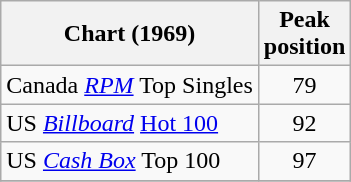<table class="wikitable">
<tr>
<th align="left">Chart (1969)</th>
<th align="left">Peak<br>position</th>
</tr>
<tr>
<td>Canada <em><a href='#'>RPM</a></em> Top Singles</td>
<td style="text-align:center;">79</td>
</tr>
<tr>
<td>US <em><a href='#'>Billboard</a></em> <a href='#'>Hot 100</a></td>
<td style="text-align:center;">92</td>
</tr>
<tr>
<td>US <em><a href='#'>Cash Box</a></em> Top 100</td>
<td style="text-align:center;">97</td>
</tr>
<tr>
</tr>
</table>
